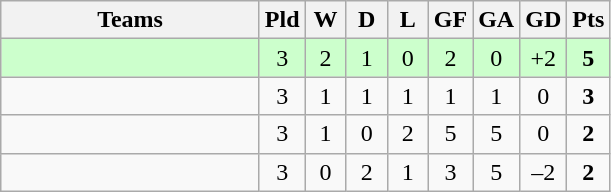<table class="wikitable" style="text-align: center;">
<tr>
<th width=165>Teams</th>
<th width=20>Pld</th>
<th width=20>W</th>
<th width=20>D</th>
<th width=20>L</th>
<th width=20>GF</th>
<th width=20>GA</th>
<th width=20>GD</th>
<th width=20>Pts</th>
</tr>
<tr align=center style="background:#ccffcc;">
<td style="text-align:left;"></td>
<td>3</td>
<td>2</td>
<td>1</td>
<td>0</td>
<td>2</td>
<td>0</td>
<td>+2</td>
<td><strong>5</strong></td>
</tr>
<tr align=center>
<td style="text-align:left;"></td>
<td>3</td>
<td>1</td>
<td>1</td>
<td>1</td>
<td>1</td>
<td>1</td>
<td>0</td>
<td><strong>3</strong></td>
</tr>
<tr align=center>
<td style="text-align:left;"></td>
<td>3</td>
<td>1</td>
<td>0</td>
<td>2</td>
<td>5</td>
<td>5</td>
<td>0</td>
<td><strong>2</strong></td>
</tr>
<tr align=center>
<td style="text-align:left;"></td>
<td>3</td>
<td>0</td>
<td>2</td>
<td>1</td>
<td>3</td>
<td>5</td>
<td>–2</td>
<td><strong>2</strong></td>
</tr>
</table>
